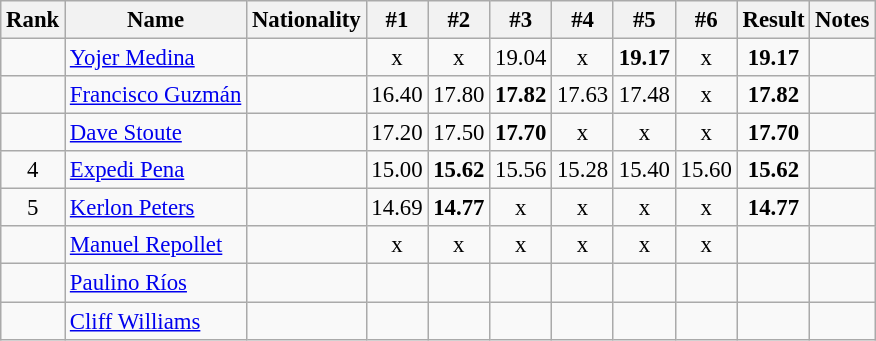<table class="wikitable sortable" style="text-align:center;font-size:95%">
<tr>
<th>Rank</th>
<th>Name</th>
<th>Nationality</th>
<th>#1</th>
<th>#2</th>
<th>#3</th>
<th>#4</th>
<th>#5</th>
<th>#6</th>
<th>Result</th>
<th>Notes</th>
</tr>
<tr>
<td></td>
<td align=left><a href='#'>Yojer Medina</a></td>
<td align=left></td>
<td>x</td>
<td>x</td>
<td>19.04</td>
<td>x</td>
<td><strong>19.17</strong></td>
<td>x</td>
<td><strong>19.17</strong></td>
<td></td>
</tr>
<tr>
<td></td>
<td align=left><a href='#'>Francisco Guzmán</a></td>
<td align=left></td>
<td>16.40</td>
<td>17.80</td>
<td><strong>17.82</strong></td>
<td>17.63</td>
<td>17.48</td>
<td>x</td>
<td><strong>17.82</strong></td>
<td></td>
</tr>
<tr>
<td></td>
<td align=left><a href='#'>Dave Stoute</a></td>
<td align=left></td>
<td>17.20</td>
<td>17.50</td>
<td><strong>17.70</strong></td>
<td>x</td>
<td>x</td>
<td>x</td>
<td><strong>17.70</strong></td>
<td></td>
</tr>
<tr>
<td>4</td>
<td align=left><a href='#'>Expedi Pena</a></td>
<td align=left></td>
<td>15.00</td>
<td><strong>15.62</strong></td>
<td>15.56</td>
<td>15.28</td>
<td>15.40</td>
<td>15.60</td>
<td><strong>15.62</strong></td>
<td></td>
</tr>
<tr>
<td>5</td>
<td align=left><a href='#'>Kerlon Peters</a></td>
<td align=left></td>
<td>14.69</td>
<td><strong>14.77</strong></td>
<td>x</td>
<td>x</td>
<td>x</td>
<td>x</td>
<td><strong>14.77</strong></td>
<td></td>
</tr>
<tr>
<td></td>
<td align=left><a href='#'>Manuel Repollet</a></td>
<td align=left></td>
<td>x</td>
<td>x</td>
<td>x</td>
<td>x</td>
<td>x</td>
<td>x</td>
<td><strong></strong></td>
<td></td>
</tr>
<tr>
<td></td>
<td align=left><a href='#'>Paulino Ríos</a></td>
<td align=left></td>
<td></td>
<td></td>
<td></td>
<td></td>
<td></td>
<td></td>
<td><strong></strong></td>
<td></td>
</tr>
<tr>
<td></td>
<td align=left><a href='#'>Cliff Williams</a></td>
<td align=left></td>
<td></td>
<td></td>
<td></td>
<td></td>
<td></td>
<td></td>
<td><strong></strong></td>
<td></td>
</tr>
</table>
